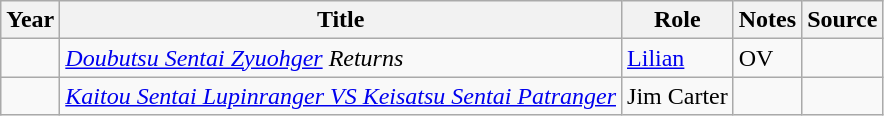<table class="wikitable sortable plainrowheaders">
<tr>
<th>Year</th>
<th>Title</th>
<th>Role</th>
<th class="unsortable">Notes</th>
<th class="unsortable">Source</th>
</tr>
<tr>
<td></td>
<td><em><a href='#'>Doubutsu Sentai Zyuohger</a> Returns</em></td>
<td><a href='#'>Lilian</a></td>
<td>OV</td>
<td></td>
</tr>
<tr>
<td></td>
<td><em><a href='#'>Kaitou Sentai Lupinranger VS Keisatsu Sentai Patranger</a></em></td>
<td>Jim Carter</td>
<td></td>
<td></td>
</tr>
</table>
